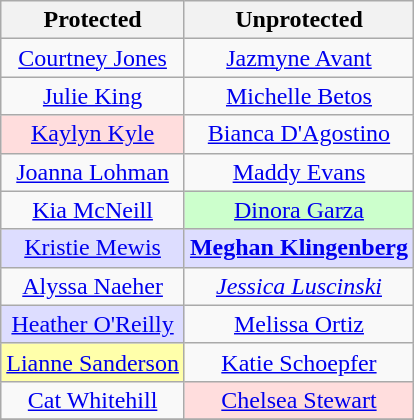<table class="wikitable" style="text-align:center">
<tr>
<th scope="col">Protected</th>
<th scope="col">Unprotected</th>
</tr>
<tr>
<td><a href='#'>Courtney Jones</a></td>
<td><a href='#'>Jazmyne Avant</a></td>
</tr>
<tr>
<td><a href='#'>Julie King</a></td>
<td><a href='#'>Michelle Betos</a></td>
</tr>
<tr>
<td bgcolor="ffdddd"><a href='#'>Kaylyn Kyle</a></td>
<td><a href='#'>Bianca D'Agostino</a></td>
</tr>
<tr>
<td><a href='#'>Joanna Lohman</a></td>
<td><a href='#'>Maddy Evans</a></td>
</tr>
<tr>
<td><a href='#'>Kia McNeill</a></td>
<td bgcolor="ccffcc"><a href='#'>Dinora Garza</a></td>
</tr>
<tr>
<td bgcolor="ddddff"><a href='#'>Kristie Mewis</a></td>
<td bgcolor="ddddff"><strong><a href='#'>Meghan Klingenberg</a></strong></td>
</tr>
<tr>
<td><a href='#'>Alyssa Naeher</a></td>
<td><em><a href='#'>Jessica Luscinski</a></em></td>
</tr>
<tr>
<td bgcolor="ddddff"><a href='#'>Heather O'Reilly</a></td>
<td><a href='#'>Melissa Ortiz</a></td>
</tr>
<tr>
<td bgcolor="ffffaa"><a href='#'>Lianne Sanderson</a></td>
<td><a href='#'>Katie Schoepfer</a></td>
</tr>
<tr>
<td><a href='#'>Cat Whitehill</a></td>
<td bgcolor="ffdddd"><a href='#'>Chelsea Stewart</a></td>
</tr>
<tr>
</tr>
</table>
